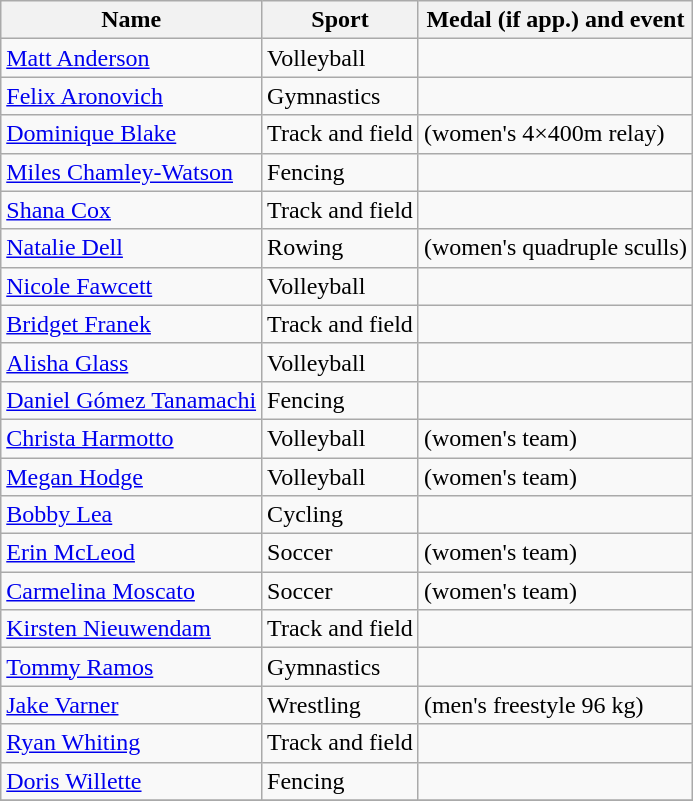<table class="wikitable">
<tr>
<th>Name</th>
<th>Sport</th>
<th>Medal (if app.) and event</th>
</tr>
<tr>
<td> <a href='#'>Matt Anderson</a></td>
<td>Volleyball</td>
<td></td>
</tr>
<tr>
<td> <a href='#'>Felix Aronovich</a></td>
<td>Gymnastics</td>
<td></td>
</tr>
<tr>
<td> <a href='#'>Dominique Blake</a></td>
<td>Track and field</td>
<td>(women's 4×400m relay) </td>
</tr>
<tr>
<td> <a href='#'>Miles Chamley-Watson</a></td>
<td>Fencing</td>
<td></td>
</tr>
<tr>
<td> <a href='#'>Shana Cox</a></td>
<td>Track and field</td>
<td></td>
</tr>
<tr>
<td> <a href='#'>Natalie Dell</a></td>
<td>Rowing</td>
<td> (women's quadruple sculls)</td>
</tr>
<tr>
<td> <a href='#'>Nicole Fawcett</a></td>
<td>Volleyball</td>
<td></td>
</tr>
<tr>
<td> <a href='#'>Bridget Franek</a></td>
<td>Track and field</td>
<td></td>
</tr>
<tr>
<td> <a href='#'>Alisha Glass</a></td>
<td>Volleyball</td>
<td></td>
</tr>
<tr>
<td> <a href='#'>Daniel Gómez Tanamachi</a></td>
<td>Fencing</td>
<td></td>
</tr>
<tr>
<td> <a href='#'>Christa Harmotto</a></td>
<td>Volleyball</td>
<td> (women's team)</td>
</tr>
<tr>
<td> <a href='#'>Megan Hodge</a></td>
<td>Volleyball</td>
<td> (women's team)</td>
</tr>
<tr>
<td> <a href='#'>Bobby Lea</a></td>
<td>Cycling</td>
<td></td>
</tr>
<tr>
<td> <a href='#'>Erin McLeod</a></td>
<td>Soccer</td>
<td> (women's team)</td>
</tr>
<tr>
<td> <a href='#'>Carmelina Moscato</a></td>
<td>Soccer</td>
<td> (women's team)</td>
</tr>
<tr>
<td> <a href='#'>Kirsten Nieuwendam</a></td>
<td>Track and field</td>
<td></td>
</tr>
<tr>
<td> <a href='#'>Tommy Ramos</a></td>
<td>Gymnastics</td>
<td></td>
</tr>
<tr>
<td> <a href='#'>Jake Varner</a></td>
<td>Wrestling</td>
<td> (men's freestyle 96 kg)</td>
</tr>
<tr>
<td> <a href='#'>Ryan Whiting</a></td>
<td>Track and field</td>
<td></td>
</tr>
<tr>
<td> <a href='#'>Doris Willette</a></td>
<td>Fencing</td>
<td></td>
</tr>
<tr>
</tr>
</table>
